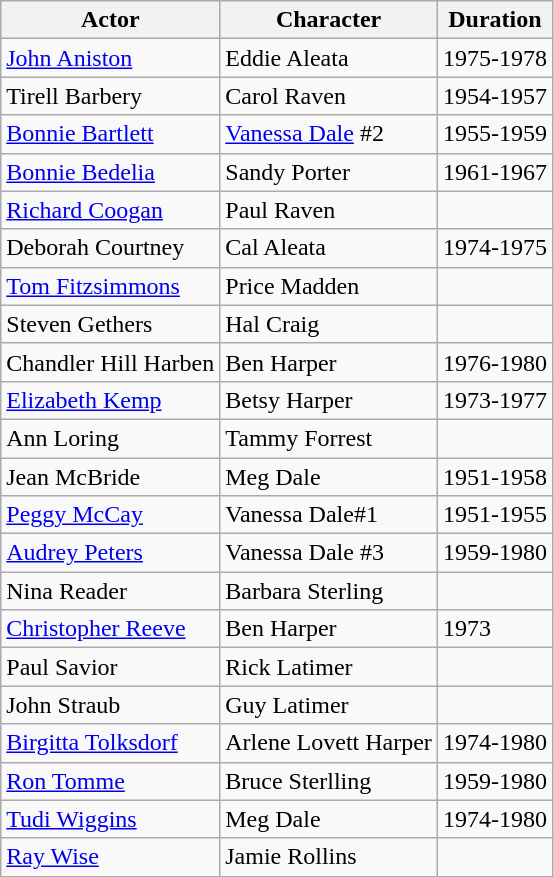<table class="wikitable">
<tr>
<th>Actor</th>
<th>Character</th>
<th>Duration</th>
</tr>
<tr>
<td><a href='#'>John Aniston</a></td>
<td>Eddie Aleata</td>
<td>1975-1978</td>
</tr>
<tr>
<td>Tirell Barbery</td>
<td>Carol Raven</td>
<td>1954-1957</td>
</tr>
<tr>
<td><a href='#'>Bonnie Bartlett</a></td>
<td><a href='#'>Vanessa Dale</a> #2</td>
<td>1955-1959</td>
</tr>
<tr>
<td><a href='#'>Bonnie Bedelia</a></td>
<td>Sandy Porter</td>
<td>1961-1967</td>
</tr>
<tr>
<td><a href='#'>Richard Coogan</a></td>
<td>Paul Raven</td>
<td></td>
</tr>
<tr>
<td>Deborah Courtney</td>
<td>Cal Aleata</td>
<td>1974-1975</td>
</tr>
<tr>
<td><a href='#'>Tom Fitzsimmons</a></td>
<td>Price Madden</td>
<td></td>
</tr>
<tr>
<td>Steven Gethers</td>
<td>Hal Craig</td>
<td></td>
</tr>
<tr>
<td>Chandler Hill Harben</td>
<td>Ben Harper</td>
<td>1976-1980</td>
</tr>
<tr>
<td><a href='#'>Elizabeth Kemp</a></td>
<td>Betsy Harper</td>
<td>1973-1977</td>
</tr>
<tr>
<td>Ann Loring</td>
<td>Tammy Forrest</td>
<td></td>
</tr>
<tr>
<td>Jean McBride</td>
<td>Meg Dale</td>
<td>1951-1958</td>
</tr>
<tr>
<td><a href='#'>Peggy McCay</a></td>
<td>Vanessa Dale#1</td>
<td>1951-1955</td>
</tr>
<tr>
<td><a href='#'>Audrey Peters</a></td>
<td>Vanessa Dale #3</td>
<td>1959-1980</td>
</tr>
<tr>
<td>Nina Reader</td>
<td>Barbara Sterling</td>
<td></td>
</tr>
<tr>
<td><a href='#'>Christopher Reeve</a></td>
<td>Ben Harper</td>
<td>1973</td>
</tr>
<tr>
<td>Paul Savior</td>
<td>Rick Latimer</td>
<td></td>
</tr>
<tr>
<td>John Straub</td>
<td>Guy Latimer</td>
<td></td>
</tr>
<tr>
<td><a href='#'>Birgitta Tolksdorf</a></td>
<td>Arlene Lovett Harper</td>
<td>1974-1980</td>
</tr>
<tr>
<td><a href='#'>Ron Tomme</a></td>
<td>Bruce Sterlling</td>
<td>1959-1980</td>
</tr>
<tr>
<td><a href='#'>Tudi Wiggins</a></td>
<td>Meg Dale</td>
<td>1974-1980</td>
</tr>
<tr>
<td><a href='#'>Ray Wise</a></td>
<td>Jamie Rollins</td>
<td></td>
</tr>
</table>
